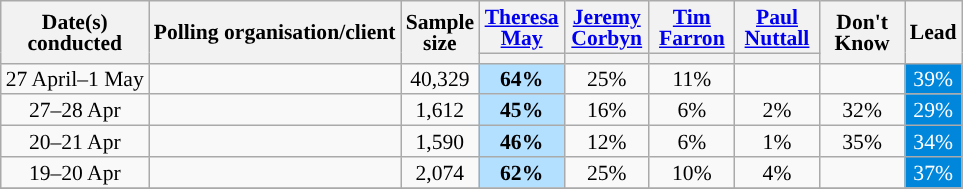<table class="wikitable sortable mw-datatable" style="text-align:center;font-size:90%;line-height:14px;">
<tr>
<th rowspan="2">Date(s)<br>conducted</th>
<th rowspan="2">Polling organisation/client</th>
<th rowspan="2">Sample<br>size</th>
<th style="width:50px;" class="unsortable"><a href='#'>Theresa May</a></th>
<th style="width:50px;" class="unsortable"><a href='#'>Jeremy Corbyn</a></th>
<th style="width:50px;" class="unsortable"><a href='#'>Tim Farron</a></th>
<th style="width:50px;" class="unsortable"><a href='#'>Paul Nuttall</a></th>
<th style="width:50px;" rowspan="2" class="unsortable">Don't Know</th>
<th class="unsortable" style="width:20px;" rowspan="2">Lead</th>
</tr>
<tr>
<th class="unsortable" style="color:inherit;background:"></th>
<th class="unsortable" style="color:inherit;background:"></th>
<th class="unsortable" style="color:inherit;background:"></th>
<th class="unsortable" style="color:inherit;background:"></th>
</tr>
<tr>
<td>27 April–1 May</td>
<td></td>
<td>40,329</td>
<td style="background:#B3E0FF"><strong>64%</strong></td>
<td>25%</td>
<td>11%</td>
<td></td>
<td></td>
<td style="background:#0087DC; color:white;">39%</td>
</tr>
<tr>
<td>27–28 Apr</td>
<td></td>
<td>1,612</td>
<td style="background:#B3E0FF"><strong>45%</strong></td>
<td>16%</td>
<td>6%</td>
<td>2%</td>
<td>32%</td>
<td style="background:#0087DC; color:white;">29%</td>
</tr>
<tr>
<td>20–21 Apr</td>
<td></td>
<td>1,590</td>
<td style="background:#B3E0FF"><strong>46%</strong></td>
<td>12%</td>
<td>6%</td>
<td>1%</td>
<td>35%</td>
<td style="background:#0087DC; color:white;">34%</td>
</tr>
<tr>
<td>19–20 Apr</td>
<td> </td>
<td>2,074</td>
<td style="background:#B3E0FF"><strong>62%</strong></td>
<td>25%</td>
<td>10%</td>
<td>4%</td>
<td></td>
<td style="background:#0087DC; color:white;">37%</td>
</tr>
<tr>
</tr>
</table>
